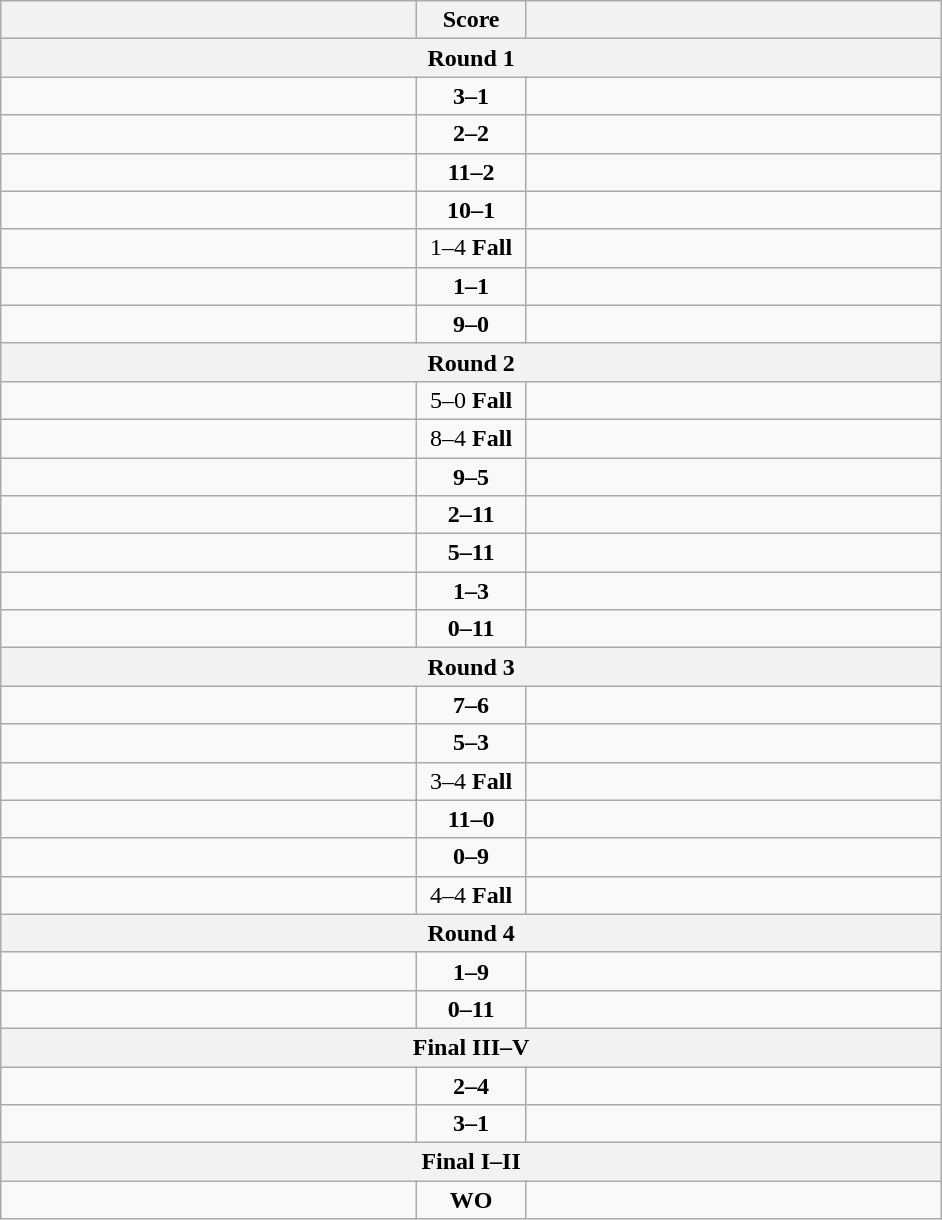<table class="wikitable" style="text-align: left;">
<tr>
<th align="right" width="270"></th>
<th width="65">Score</th>
<th align="left" width="270"></th>
</tr>
<tr>
<th colspan="3">Round 1</th>
</tr>
<tr>
<td><strong></strong></td>
<td align=center><strong>3–1</strong></td>
<td></td>
</tr>
<tr>
<td></td>
<td align=center><strong>2–2</strong></td>
<td><strong></strong></td>
</tr>
<tr>
<td><strong></strong></td>
<td align=center><strong>11–2</strong></td>
<td></td>
</tr>
<tr>
<td><strong></strong></td>
<td align=center><strong>10–1</strong></td>
<td></td>
</tr>
<tr>
<td></td>
<td align=center>1–4 <strong>Fall</strong></td>
<td><strong></strong></td>
</tr>
<tr>
<td><strong></strong></td>
<td align=center><strong>1–1</strong></td>
<td></td>
</tr>
<tr>
<td><strong></strong></td>
<td align=center><strong>9–0</strong></td>
<td></td>
</tr>
<tr>
<th colspan="3">Round 2</th>
</tr>
<tr>
<td><strong></strong></td>
<td align=center>5–0 <strong>Fall</strong></td>
<td></td>
</tr>
<tr>
<td><strong></strong></td>
<td align=center>8–4 <strong>Fall</strong></td>
<td></td>
</tr>
<tr>
<td><strong></strong></td>
<td align=center><strong>9–5</strong></td>
<td></td>
</tr>
<tr>
<td></td>
<td align=center><strong>2–11</strong></td>
<td><strong></strong></td>
</tr>
<tr>
<td></td>
<td align=center><strong>5–11</strong></td>
<td><strong></strong></td>
</tr>
<tr>
<td></td>
<td align=center><strong>1–3</strong></td>
<td><strong></strong></td>
</tr>
<tr>
<td></td>
<td align=center><strong>0–11</strong></td>
<td><strong></strong></td>
</tr>
<tr>
<th colspan="3">Round 3</th>
</tr>
<tr>
<td><strong></strong></td>
<td align=center><strong>7–6</strong></td>
<td></td>
</tr>
<tr>
<td><strong></strong></td>
<td align=center><strong>5–3</strong></td>
<td></td>
</tr>
<tr>
<td></td>
<td align=center>3–4 <strong>Fall</strong></td>
<td><strong></strong></td>
</tr>
<tr>
<td><strong></strong></td>
<td align=center><strong>11–0</strong></td>
<td></td>
</tr>
<tr>
<td></td>
<td align=center><strong>0–9</strong></td>
<td><strong></strong></td>
</tr>
<tr>
<td></td>
<td align=center>4–4 <strong>Fall</strong></td>
<td><strong></strong></td>
</tr>
<tr>
<th colspan="3">Round 4</th>
</tr>
<tr>
<td></td>
<td align=center><strong>1–9</strong></td>
<td><strong></strong></td>
</tr>
<tr>
<td></td>
<td align=center><strong>0–11</strong></td>
<td><strong></strong></td>
</tr>
<tr>
<th colspan="3">Final III–V</th>
</tr>
<tr>
<td></td>
<td align=center><strong>2–4</strong></td>
<td><strong></strong></td>
</tr>
<tr>
<td><strong></strong></td>
<td align=center><strong>3–1</strong></td>
<td></td>
</tr>
<tr>
<th colspan="3">Final I–II</th>
</tr>
<tr>
<td></td>
<td align=center><strong>WO</strong></td>
<td><strong></strong></td>
</tr>
</table>
